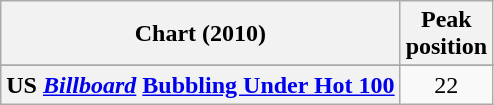<table class="wikitable sortable plainrowheaders">
<tr>
<th>Chart (2010)</th>
<th>Peak<br>position</th>
</tr>
<tr>
</tr>
<tr>
<th scope="row">US <em><a href='#'>Billboard</a></em> <a href='#'>Bubbling Under Hot 100</a></th>
<td align="center">22</td>
</tr>
</table>
